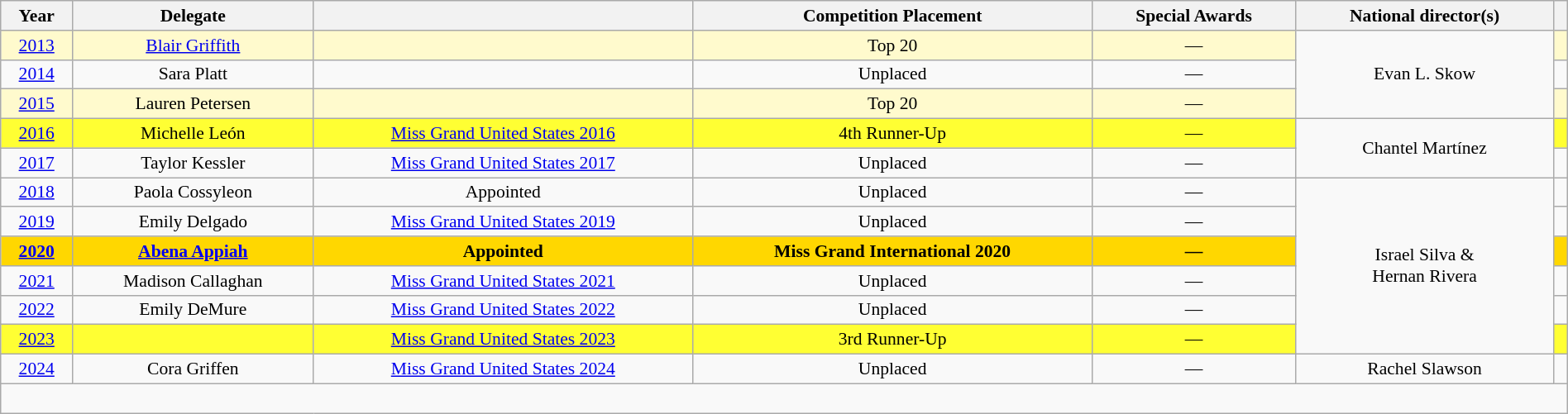<table class="wikitable" style="font-size: 90%; text-align:center; width:100%">
<tr>
<th>Year</th>
<th>Delegate</th>
<th></th>
<th>Competition Placement</th>
<th>Special Awards</th>
<th>National director(s)</th>
<th></th>
</tr>
<tr>
<td bgcolor=#FFFACD><a href='#'>2013</a></td>
<td bgcolor=#FFFACD><a href='#'>Blair Griffith</a></td>
<td bgcolor=#FFFACD></td>
<td bgcolor=#FFFACD>Top 20</td>
<td bgcolor=#FFFACD>—</td>
<td rowspan=3>Evan L. Skow</td>
<td bgcolor=#FFFACD></td>
</tr>
<tr>
<td><a href='#'>2014</a></td>
<td>Sara Platt</td>
<td></td>
<td>Unplaced</td>
<td>—</td>
<td></td>
</tr>
<tr>
<td bgcolor=#FFFACD><a href='#'>2015</a></td>
<td bgcolor=#FFFACD>Lauren Petersen</td>
<td bgcolor=#FFFACD></td>
<td bgcolor=#FFFACD>Top 20</td>
<td bgcolor=#FFFACD>—</td>
<td bgcolor=#FFFACD></td>
</tr>
<tr>
<td bgcolor=#FFFF33><a href='#'>2016</a></td>
<td bgcolor=#FFFF33>Michelle León</td>
<td bgcolor=#FFFF33><a href='#'>Miss Grand United States 2016</a></td>
<td bgcolor=#FFFF33>4th Runner-Up</td>
<td bgcolor=#FFFF33>—</td>
<td rowspan=2>Chantel Martínez</td>
<td bgcolor=#FFFF33></td>
</tr>
<tr>
<td><a href='#'>2017</a></td>
<td>Taylor Kessler</td>
<td><a href='#'>Miss Grand United States 2017</a></td>
<td>Unplaced</td>
<td>—</td>
<td></td>
</tr>
<tr>
<td><a href='#'>2018</a></td>
<td>Paola Cossyleon</td>
<td>Appointed</td>
<td>Unplaced</td>
<td>—</td>
<td rowspan=6>Israel Silva &<br>Hernan Rivera</td>
<td align=center></td>
</tr>
<tr>
<td><a href='#'>2019</a></td>
<td align="center">Emily Delgado</td>
<td><a href='#'>Miss Grand United States 2019</a></td>
<td>Unplaced</td>
<td>—</td>
<td></td>
</tr>
<tr style="background-color:gold; font-weight: bold">
<td><a href='#'>2020</a></td>
<td><a href='#'>Abena Appiah</a></td>
<td>Appointed</td>
<td>Miss Grand International 2020</td>
<td>—</td>
<td></td>
</tr>
<tr>
<td><a href='#'>2021</a></td>
<td>Madison Callaghan</td>
<td><a href='#'>Miss Grand United States 2021</a></td>
<td>Unplaced</td>
<td>—</td>
<td></td>
</tr>
<tr>
<td><a href='#'>2022</a></td>
<td>Emily DeMure</td>
<td><a href='#'>Miss Grand United States 2022</a></td>
<td>Unplaced</td>
<td>—</td>
<td></td>
</tr>
<tr bgcolor=#FFFF33>
<td><a href='#'>2023</a></td>
<td></td>
<td><a href='#'>Miss Grand United States 2023</a></td>
<td>3rd Runner-Up</td>
<td>—</td>
<td></td>
</tr>
<tr>
<td><a href='#'>2024</a></td>
<td>Cora Griffen</td>
<td><a href='#'>Miss Grand United States 2024</a></td>
<td>Unplaced</td>
<td>—</td>
<td>Rachel Slawson</td>
<td></td>
</tr>
<tr>
<td colspan="8"><br></td>
</tr>
</table>
